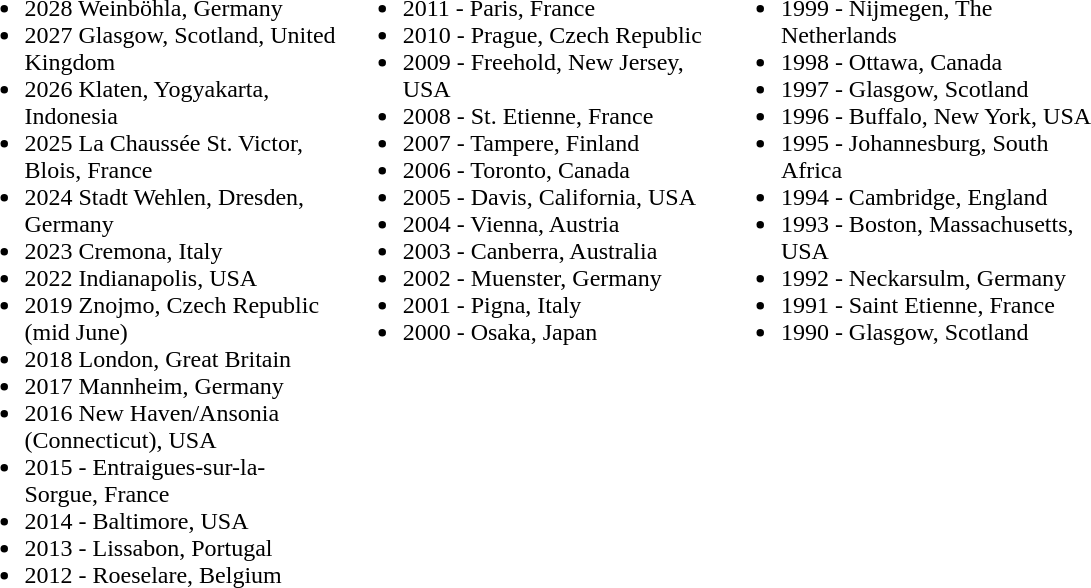<table width="60%">
<tr valign=top>
<td width="20%" class=small><br><ul><li>2028 Weinböhla, Germany</li><li>2027 Glasgow, Scotland, United Kingdom</li><li>2026 Klaten, Yogyakarta, Indonesia</li><li>2025 La Chaussée St. Victor, Blois, France</li><li>2024 Stadt Wehlen, Dresden, Germany</li><li>2023 Cremona, Italy</li><li>2022 Indianapolis, USA</li><li>2019 Znojmo, Czech Republic (mid June)</li><li>2018 London, Great Britain</li><li>2017 Mannheim, Germany</li><li>2016 New Haven/Ansonia (Connecticut), USA</li><li>2015 - Entraigues-sur-la-Sorgue, France</li><li>2014 - Baltimore, USA</li><li>2013 - Lissabon, Portugal</li><li>2012 - Roeselare, Belgium</li></ul></td>
<td width="20%" class=small><br><ul><li>2011 - Paris, France</li><li>2010 - Prague, Czech Republic</li><li>2009 - Freehold, New Jersey, USA</li><li>2008 - St. Etienne, France</li><li>2007 - Tampere, Finland</li><li>2006 - Toronto, Canada</li><li>2005 - Davis, California, USA</li><li>2004 - Vienna, Austria</li><li>2003 - Canberra, Australia</li><li>2002 - Muenster, Germany</li><li>2001 - Pigna, Italy</li><li>2000 - Osaka, Japan</li></ul></td>
<td width="20%" class=small><br><ul><li>1999 - Nijmegen, The Netherlands</li><li>1998 - Ottawa, Canada</li><li>1997 - Glasgow, Scotland</li><li>1996 - Buffalo, New York, USA</li><li>1995 - Johannesburg, South Africa</li><li>1994 - Cambridge, England</li><li>1993 - Boston, Massachusetts, USA</li><li>1992 - Neckarsulm, Germany</li><li>1991 - Saint Etienne, France</li><li>1990 - Glasgow, Scotland</li></ul></td>
</tr>
</table>
